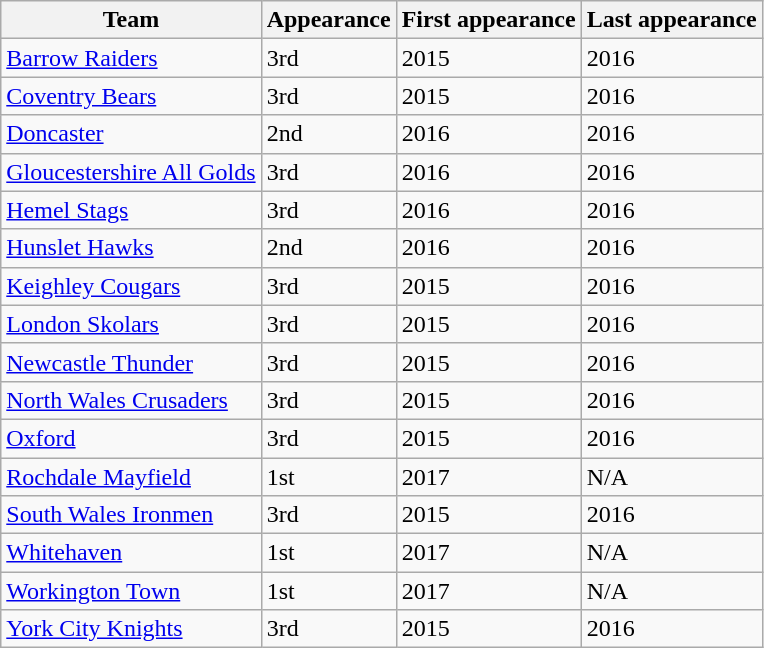<table class="wikitable sortable plainrowheaders">
<tr>
<th scope="col">Team</th>
<th scope="col">Appearance</th>
<th scope="col">First appearance</th>
<th scope="col">Last appearance</th>
</tr>
<tr>
<td> <a href='#'>Barrow Raiders</a></td>
<td>3rd</td>
<td>2015</td>
<td>2016</td>
</tr>
<tr>
<td> <a href='#'>Coventry Bears</a></td>
<td>3rd</td>
<td>2015</td>
<td>2016</td>
</tr>
<tr>
<td> <a href='#'>Doncaster</a></td>
<td>2nd</td>
<td>2016</td>
<td>2016</td>
</tr>
<tr>
<td> <a href='#'>Gloucestershire All Golds</a></td>
<td>3rd</td>
<td>2016</td>
<td>2016</td>
</tr>
<tr>
<td> <a href='#'>Hemel Stags</a></td>
<td>3rd</td>
<td>2016</td>
<td>2016</td>
</tr>
<tr>
<td> <a href='#'>Hunslet Hawks</a></td>
<td>2nd</td>
<td>2016</td>
<td>2016</td>
</tr>
<tr>
<td> <a href='#'>Keighley Cougars</a></td>
<td>3rd</td>
<td>2015</td>
<td>2016</td>
</tr>
<tr>
<td> <a href='#'>London Skolars</a></td>
<td>3rd</td>
<td>2015</td>
<td>2016</td>
</tr>
<tr>
<td> <a href='#'>Newcastle Thunder</a></td>
<td>3rd</td>
<td>2015</td>
<td>2016</td>
</tr>
<tr>
<td> <a href='#'>North Wales Crusaders</a></td>
<td>3rd</td>
<td>2015</td>
<td>2016</td>
</tr>
<tr>
<td> <a href='#'>Oxford</a></td>
<td>3rd</td>
<td>2015</td>
<td>2016</td>
</tr>
<tr>
<td><a href='#'>Rochdale Mayfield</a></td>
<td>1st</td>
<td>2017</td>
<td>N/A</td>
</tr>
<tr>
<td> <a href='#'>South Wales Ironmen</a></td>
<td>3rd</td>
<td>2015</td>
<td>2016</td>
</tr>
<tr>
<td> <a href='#'>Whitehaven</a></td>
<td>1st</td>
<td>2017</td>
<td>N/A</td>
</tr>
<tr>
<td> <a href='#'>Workington Town</a></td>
<td>1st</td>
<td>2017</td>
<td>N/A</td>
</tr>
<tr>
<td> <a href='#'>York City Knights</a></td>
<td>3rd</td>
<td>2015</td>
<td>2016</td>
</tr>
</table>
